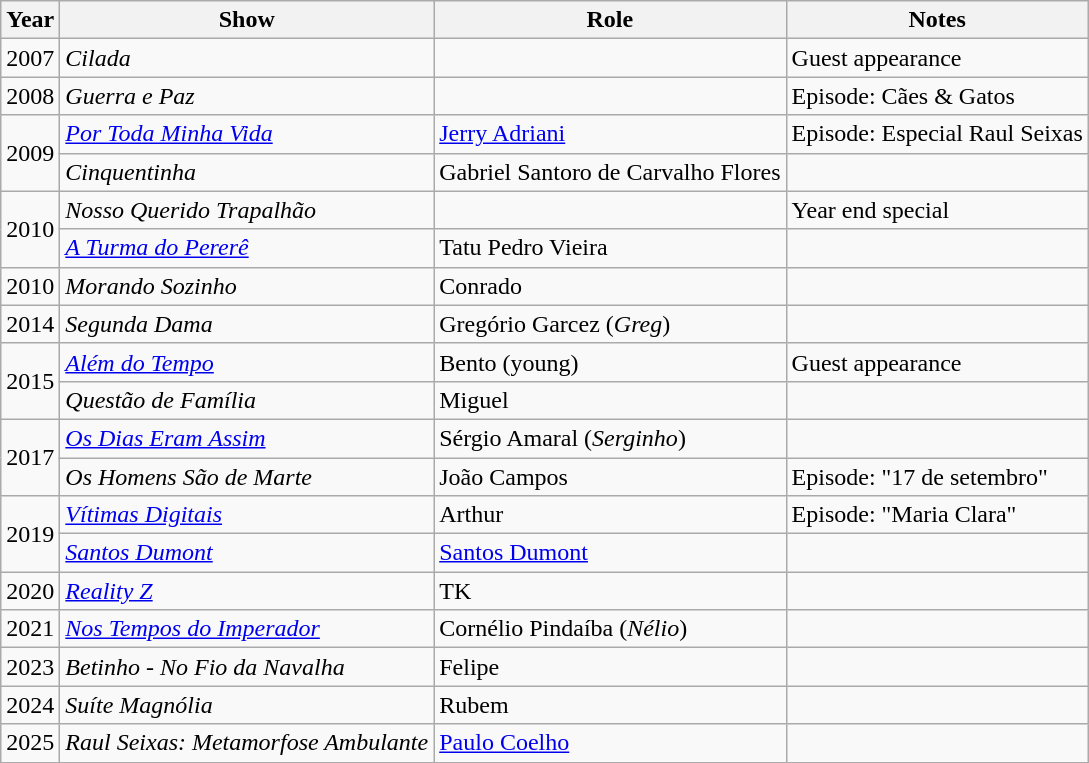<table class="wikitable">
<tr>
<th>Year</th>
<th>Show</th>
<th>Role</th>
<th>Notes</th>
</tr>
<tr>
<td>2007</td>
<td><em>Cilada</em></td>
<td></td>
<td>Guest appearance</td>
</tr>
<tr>
<td>2008</td>
<td><em>Guerra e Paz</em></td>
<td></td>
<td>Episode: Cães & Gatos</td>
</tr>
<tr>
<td rowspan="2">2009</td>
<td><em><a href='#'>Por Toda Minha Vida</a></em></td>
<td><a href='#'>Jerry Adriani</a></td>
<td>Episode: Especial Raul Seixas </td>
</tr>
<tr>
<td><em>Cinquentinha</em></td>
<td>Gabriel Santoro de Carvalho Flores</td>
<td></td>
</tr>
<tr>
<td rowspan="2">2010</td>
<td><em>Nosso Querido Trapalhão</em></td>
<td></td>
<td>Year end special</td>
</tr>
<tr>
<td><em><a href='#'>A Turma do Pererê</a></em></td>
<td>Tatu Pedro Vieira</td>
<td></td>
</tr>
<tr>
<td>2010</td>
<td><em>Morando Sozinho</em></td>
<td>Conrado</td>
<td></td>
</tr>
<tr>
<td>2014</td>
<td><em>Segunda Dama</em></td>
<td>Gregório Garcez (<em>Greg</em>)</td>
<td></td>
</tr>
<tr>
<td rowspan="2">2015</td>
<td><em><a href='#'>Além do Tempo</a></em></td>
<td>Bento (young)</td>
<td>Guest appearance</td>
</tr>
<tr>
<td><em>Questão de Família</em></td>
<td>Miguel</td>
<td></td>
</tr>
<tr>
<td rowspan="2">2017</td>
<td><em><a href='#'>Os Dias Eram Assim</a></em></td>
<td>Sérgio Amaral (<em>Serginho</em>)</td>
<td></td>
</tr>
<tr>
<td><em>Os Homens São de Marte</em></td>
<td>João Campos</td>
<td>Episode: "17 de setembro"</td>
</tr>
<tr>
<td rowspan="2">2019</td>
<td><em><a href='#'>Vítimas Digitais</a></em></td>
<td>Arthur</td>
<td>Episode: "Maria Clara"</td>
</tr>
<tr>
<td><em><a href='#'>Santos Dumont</a></em></td>
<td><a href='#'>Santos Dumont</a></td>
<td></td>
</tr>
<tr>
<td>2020</td>
<td><em><a href='#'>Reality Z</a></em></td>
<td>TK</td>
<td></td>
</tr>
<tr>
<td>2021</td>
<td><em><a href='#'>Nos Tempos do Imperador</a></em></td>
<td>Cornélio Pindaíba (<em>Nélio</em>)</td>
<td></td>
</tr>
<tr>
<td>2023</td>
<td><em>Betinho - No Fio da Navalha</em></td>
<td>Felipe</td>
<td></td>
</tr>
<tr>
<td>2024</td>
<td><em>Suíte Magnólia</em></td>
<td>Rubem</td>
<td></td>
</tr>
<tr>
<td>2025</td>
<td><em>Raul Seixas: Metamorfose Ambulante</em></td>
<td><a href='#'>Paulo Coelho</a></td>
<td></td>
</tr>
</table>
